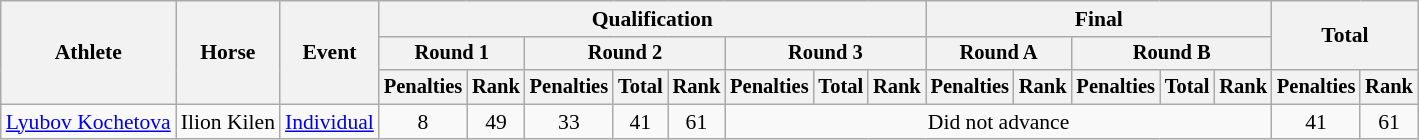<table class="wikitable" style="font-size:90%">
<tr>
<th rowspan="3">Athlete</th>
<th rowspan="3">Horse</th>
<th rowspan="3">Event</th>
<th colspan="8">Qualification</th>
<th colspan="5">Final</th>
<th rowspan=2 colspan="2">Total</th>
</tr>
<tr style="font-size:95%">
<th colspan="2">Round 1</th>
<th colspan="3">Round 2</th>
<th colspan="3">Round 3</th>
<th colspan="2">Round A</th>
<th colspan="3">Round B</th>
</tr>
<tr style="font-size:95%">
<th>Penalties</th>
<th>Rank</th>
<th>Penalties</th>
<th>Total</th>
<th>Rank</th>
<th>Penalties</th>
<th>Total</th>
<th>Rank</th>
<th>Penalties</th>
<th>Rank</th>
<th>Penalties</th>
<th>Total</th>
<th>Rank</th>
<th>Penalties</th>
<th>Rank</th>
</tr>
<tr align=center>
<td align=left><a href='#'>Lyubov Kochetova</a></td>
<td align=left>Ilion Kilen</td>
<td align=left><a href='#'>Individual</a></td>
<td>8</td>
<td>49</td>
<td>33</td>
<td>41</td>
<td>61</td>
<td colspan=8>Did not advance</td>
<td>41</td>
<td>61</td>
</tr>
</table>
